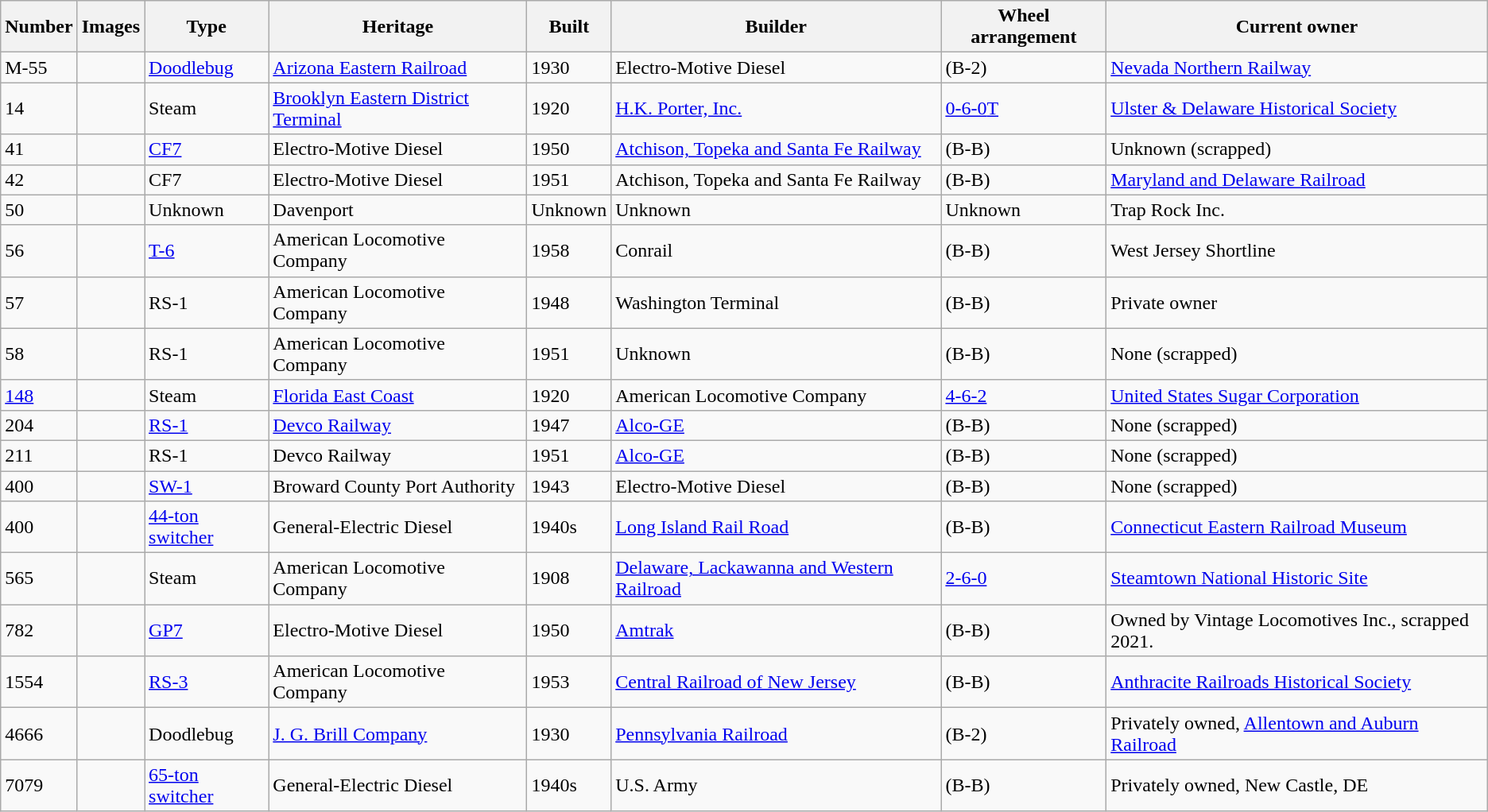<table class="wikitable">
<tr>
<th>Number</th>
<th>Images</th>
<th>Type</th>
<th>Heritage</th>
<th>Built</th>
<th>Builder</th>
<th>Wheel arrangement</th>
<th>Current owner</th>
</tr>
<tr>
<td>M-55</td>
<td></td>
<td><a href='#'>Doodlebug</a></td>
<td><a href='#'>Arizona Eastern Railroad</a></td>
<td>1930</td>
<td>Electro-Motive Diesel</td>
<td>(B-2)</td>
<td><a href='#'>Nevada Northern Railway</a></td>
</tr>
<tr>
<td>14</td>
<td></td>
<td>Steam</td>
<td><a href='#'>Brooklyn Eastern District Terminal</a></td>
<td>1920</td>
<td><a href='#'>H.K. Porter, Inc.</a></td>
<td><a href='#'>0-6-0</a><a href='#'>T</a></td>
<td><a href='#'>Ulster & Delaware Historical Society</a></td>
</tr>
<tr>
<td>41</td>
<td></td>
<td><a href='#'>CF7</a></td>
<td>Electro-Motive Diesel</td>
<td>1950</td>
<td><a href='#'>Atchison, Topeka and Santa Fe Railway</a></td>
<td>(B-B)</td>
<td>Unknown (scrapped)</td>
</tr>
<tr>
<td>42</td>
<td></td>
<td>CF7</td>
<td>Electro-Motive Diesel</td>
<td>1951</td>
<td>Atchison, Topeka and Santa Fe Railway</td>
<td>(B-B)</td>
<td><a href='#'>Maryland and Delaware Railroad</a></td>
</tr>
<tr>
<td>50</td>
<td></td>
<td>Unknown</td>
<td>Davenport</td>
<td>Unknown</td>
<td>Unknown</td>
<td>Unknown</td>
<td>Trap Rock Inc.</td>
</tr>
<tr>
<td>56</td>
<td></td>
<td><a href='#'>T-6</a></td>
<td>American Locomotive Company</td>
<td>1958</td>
<td>Conrail</td>
<td>(B-B)</td>
<td>West Jersey Shortline</td>
</tr>
<tr>
<td>57</td>
<td></td>
<td>RS-1</td>
<td>American Locomotive Company</td>
<td>1948</td>
<td>Washington Terminal</td>
<td>(B-B)</td>
<td>Private owner</td>
</tr>
<tr>
<td>58</td>
<td></td>
<td>RS-1</td>
<td>American Locomotive Company</td>
<td>1951</td>
<td>Unknown</td>
<td>(B-B)</td>
<td>None (scrapped)</td>
</tr>
<tr>
<td><a href='#'>148</a></td>
<td></td>
<td>Steam</td>
<td><a href='#'>Florida East Coast</a></td>
<td>1920</td>
<td>American Locomotive Company</td>
<td><a href='#'>4-6-2</a></td>
<td><a href='#'>United States Sugar Corporation</a></td>
</tr>
<tr>
<td>204</td>
<td></td>
<td><a href='#'>RS-1</a></td>
<td><a href='#'>Devco Railway</a></td>
<td>1947</td>
<td><a href='#'>Alco-GE</a></td>
<td>(B-B)</td>
<td>None (scrapped)</td>
</tr>
<tr>
<td>211</td>
<td></td>
<td>RS-1</td>
<td>Devco Railway</td>
<td>1951</td>
<td><a href='#'>Alco-GE</a></td>
<td>(B-B)</td>
<td>None (scrapped)</td>
</tr>
<tr>
<td>400</td>
<td></td>
<td><a href='#'>SW-1</a></td>
<td>Broward County Port Authority</td>
<td>1943</td>
<td>Electro-Motive Diesel</td>
<td>(B-B)</td>
<td>None (scrapped)</td>
</tr>
<tr>
<td>400</td>
<td></td>
<td><a href='#'>44-ton switcher</a></td>
<td>General-Electric Diesel</td>
<td>1940s</td>
<td><a href='#'>Long Island Rail Road</a></td>
<td>(B-B)</td>
<td><a href='#'>Connecticut Eastern Railroad Museum</a></td>
</tr>
<tr>
<td>565</td>
<td></td>
<td>Steam</td>
<td>American Locomotive Company</td>
<td>1908</td>
<td><a href='#'>Delaware, Lackawanna and Western Railroad</a></td>
<td><a href='#'>2-6-0</a></td>
<td><a href='#'>Steamtown National Historic Site</a></td>
</tr>
<tr>
<td>782</td>
<td></td>
<td><a href='#'>GP7</a></td>
<td>Electro-Motive Diesel</td>
<td>1950</td>
<td><a href='#'>Amtrak</a></td>
<td>(B-B)</td>
<td>Owned by Vintage Locomotives Inc., scrapped 2021.</td>
</tr>
<tr>
<td>1554</td>
<td><br></td>
<td><a href='#'>RS-3</a></td>
<td>American Locomotive Company</td>
<td>1953</td>
<td><a href='#'>Central Railroad of New Jersey</a></td>
<td>(B-B)</td>
<td><a href='#'>Anthracite Railroads Historical Society</a></td>
</tr>
<tr>
<td>4666</td>
<td></td>
<td>Doodlebug</td>
<td><a href='#'>J. G. Brill Company</a></td>
<td>1930</td>
<td><a href='#'>Pennsylvania Railroad</a></td>
<td>(B-2)</td>
<td>Privately owned, <a href='#'>Allentown and Auburn Railroad</a></td>
</tr>
<tr>
<td>7079</td>
<td></td>
<td><a href='#'>65-ton switcher</a></td>
<td>General-Electric Diesel</td>
<td>1940s</td>
<td>U.S. Army</td>
<td>(B-B)</td>
<td>Privately owned, New Castle, DE</td>
</tr>
</table>
